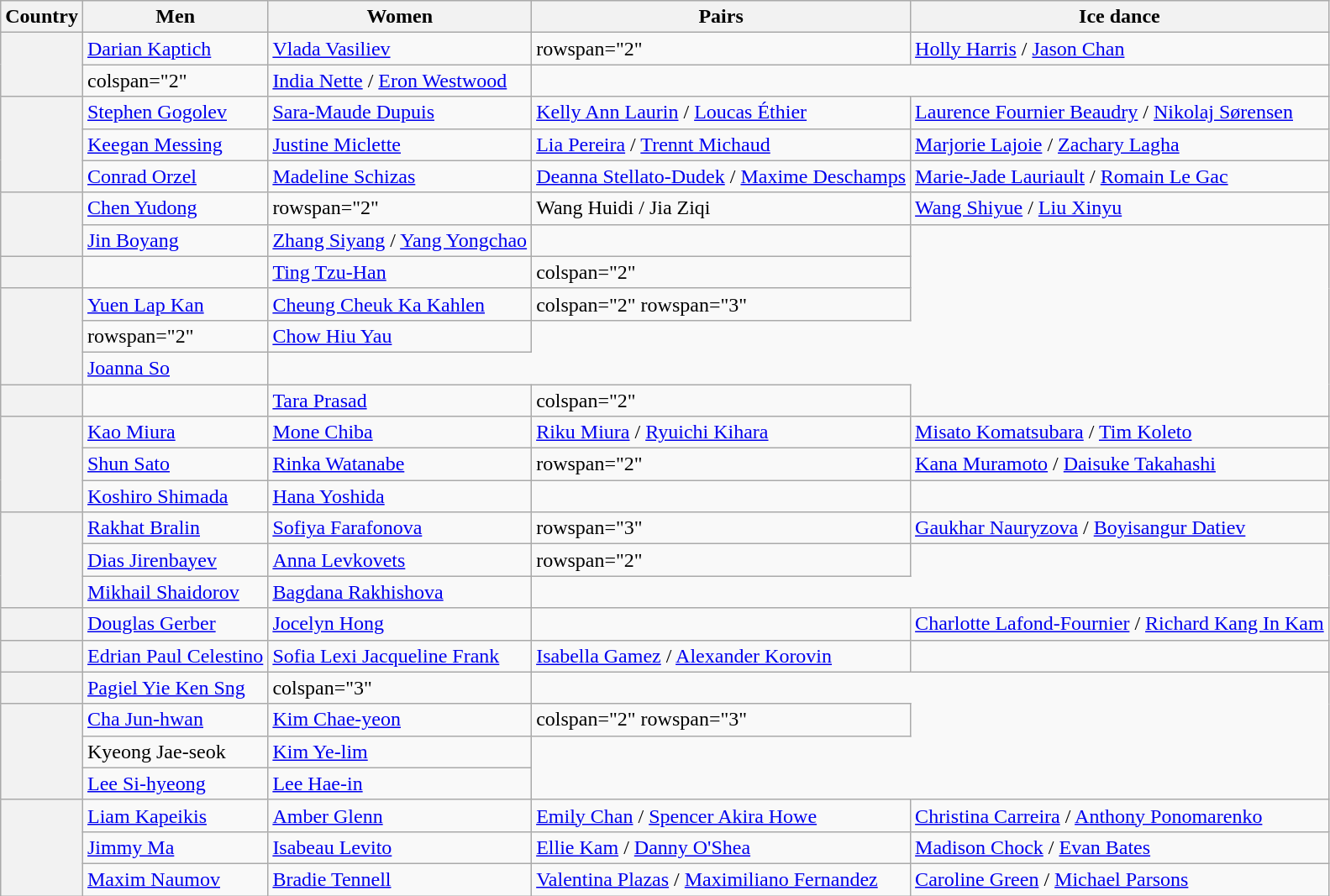<table class="wikitable unsortable" style="text-align:left;">
<tr>
<th scope="col">Country</th>
<th scope="col">Men</th>
<th scope="col">Women</th>
<th scope="col">Pairs</th>
<th scope="col">Ice dance</th>
</tr>
<tr>
<th rowspan="2" scope="row" style="text-align:left"></th>
<td><a href='#'>Darian Kaptich</a></td>
<td><a href='#'>Vlada Vasiliev</a></td>
<td>rowspan="2" </td>
<td><a href='#'>Holly Harris</a> / <a href='#'>Jason Chan</a><br></td>
</tr>
<tr>
<td>colspan="2" </td>
<td><a href='#'>India Nette</a> / <a href='#'>Eron Westwood</a></td>
</tr>
<tr>
<th rowspan="3" scope="row" style="text-align:left"></th>
<td><a href='#'>Stephen Gogolev</a></td>
<td><a href='#'>Sara-Maude Dupuis</a></td>
<td><a href='#'>Kelly Ann Laurin</a> / <a href='#'>Loucas Éthier</a></td>
<td><a href='#'>Laurence Fournier Beaudry</a> / <a href='#'>Nikolaj Sørensen</a></td>
</tr>
<tr>
<td><a href='#'>Keegan Messing</a></td>
<td><a href='#'>Justine Miclette</a></td>
<td><a href='#'>Lia Pereira</a> / <a href='#'>Trennt Michaud</a></td>
<td><a href='#'>Marjorie Lajoie</a> / <a href='#'>Zachary Lagha</a></td>
</tr>
<tr>
<td><a href='#'>Conrad Orzel</a></td>
<td><a href='#'>Madeline Schizas</a></td>
<td><a href='#'>Deanna Stellato-Dudek</a> / <a href='#'>Maxime Deschamps</a></td>
<td><a href='#'>Marie-Jade Lauriault</a> / <a href='#'>Romain Le Gac</a></td>
</tr>
<tr>
<th rowspan="2" scope="row" style="text-align:left"></th>
<td><a href='#'>Chen Yudong</a></td>
<td>rowspan="2" </td>
<td>Wang Huidi / Jia Ziqi</td>
<td><a href='#'>Wang Shiyue</a> / <a href='#'>Liu Xinyu</a></td>
</tr>
<tr>
<td><a href='#'>Jin Boyang</a></td>
<td><a href='#'>Zhang Siyang</a> / <a href='#'>Yang Yongchao</a></td>
<td></td>
</tr>
<tr>
<th scope="row" style="text-align:left"></th>
<td></td>
<td><a href='#'>Ting Tzu-Han</a></td>
<td>colspan="2" </td>
</tr>
<tr>
<th rowspan="3" scope="row" style="text-align:left"></th>
<td><a href='#'>Yuen Lap Kan</a></td>
<td><a href='#'>Cheung Cheuk Ka Kahlen</a></td>
<td>colspan="2" rowspan="3" </td>
</tr>
<tr>
<td>rowspan="2" </td>
<td><a href='#'>Chow Hiu Yau</a></td>
</tr>
<tr>
<td><a href='#'>Joanna So</a></td>
</tr>
<tr>
<th scope="row" style="text-align:left"></th>
<td></td>
<td><a href='#'>Tara Prasad</a></td>
<td>colspan="2" </td>
</tr>
<tr>
<th rowspan="3" scope="row" style="text-align:left"></th>
<td><a href='#'>Kao Miura</a></td>
<td><a href='#'>Mone Chiba</a></td>
<td><a href='#'>Riku Miura</a> / <a href='#'>Ryuichi Kihara</a></td>
<td><a href='#'>Misato Komatsubara</a> / <a href='#'>Tim Koleto</a></td>
</tr>
<tr>
<td><a href='#'>Shun Sato</a></td>
<td><a href='#'>Rinka Watanabe</a></td>
<td>rowspan="2" </td>
<td><a href='#'>Kana Muramoto</a> / <a href='#'>Daisuke Takahashi</a></td>
</tr>
<tr>
<td><a href='#'>Koshiro Shimada</a></td>
<td><a href='#'>Hana Yoshida</a></td>
<td></td>
</tr>
<tr>
<th rowspan="3" scope="row" style="text-align:left"></th>
<td><a href='#'>Rakhat Bralin</a></td>
<td><a href='#'>Sofiya Farafonova</a></td>
<td>rowspan="3" </td>
<td><a href='#'>Gaukhar Nauryzova</a> / <a href='#'>Boyisangur Datiev</a></td>
</tr>
<tr>
<td><a href='#'>Dias Jirenbayev</a></td>
<td><a href='#'>Anna Levkovets</a></td>
<td>rowspan="2" </td>
</tr>
<tr>
<td><a href='#'>Mikhail Shaidorov</a></td>
<td><a href='#'>Bagdana Rakhishova</a></td>
</tr>
<tr>
<th scope="row" style="text-align:left"></th>
<td><a href='#'>Douglas Gerber</a></td>
<td><a href='#'>Jocelyn Hong</a></td>
<td></td>
<td><a href='#'>Charlotte Lafond-Fournier</a> / <a href='#'>Richard Kang In Kam</a></td>
</tr>
<tr>
<th scope="row" style="text-align:left"></th>
<td><a href='#'>Edrian Paul Celestino</a></td>
<td><a href='#'>Sofia Lexi Jacqueline Frank</a></td>
<td><a href='#'>Isabella Gamez</a> / <a href='#'>Alexander Korovin</a></td>
<td></td>
</tr>
<tr>
<th scope="row" style="text-align:left"></th>
<td><a href='#'>Pagiel Yie Ken Sng</a></td>
<td>colspan="3" </td>
</tr>
<tr>
<th rowspan="3" scope="row" style="text-align:left"></th>
<td><a href='#'>Cha Jun-hwan</a></td>
<td><a href='#'>Kim Chae-yeon</a></td>
<td>colspan="2" rowspan="3" </td>
</tr>
<tr>
<td>Kyeong Jae-seok</td>
<td><a href='#'>Kim Ye-lim</a></td>
</tr>
<tr>
<td><a href='#'>Lee Si-hyeong</a></td>
<td><a href='#'>Lee Hae-in</a></td>
</tr>
<tr>
<th rowspan="3" scope="row" style="text-align:left"></th>
<td><a href='#'>Liam Kapeikis</a></td>
<td><a href='#'>Amber Glenn</a></td>
<td><a href='#'>Emily Chan</a> / <a href='#'>Spencer Akira Howe</a></td>
<td><a href='#'>Christina Carreira</a> / <a href='#'>Anthony Ponomarenko</a></td>
</tr>
<tr>
<td><a href='#'>Jimmy Ma</a></td>
<td><a href='#'>Isabeau Levito</a></td>
<td><a href='#'>Ellie Kam</a> / <a href='#'>Danny O'Shea</a></td>
<td><a href='#'>Madison Chock</a> / <a href='#'>Evan Bates</a></td>
</tr>
<tr>
<td><a href='#'>Maxim Naumov</a></td>
<td><a href='#'>Bradie Tennell</a></td>
<td><a href='#'>Valentina Plazas</a> / <a href='#'>Maximiliano Fernandez</a></td>
<td><a href='#'>Caroline Green</a> / <a href='#'>Michael Parsons</a></td>
</tr>
</table>
